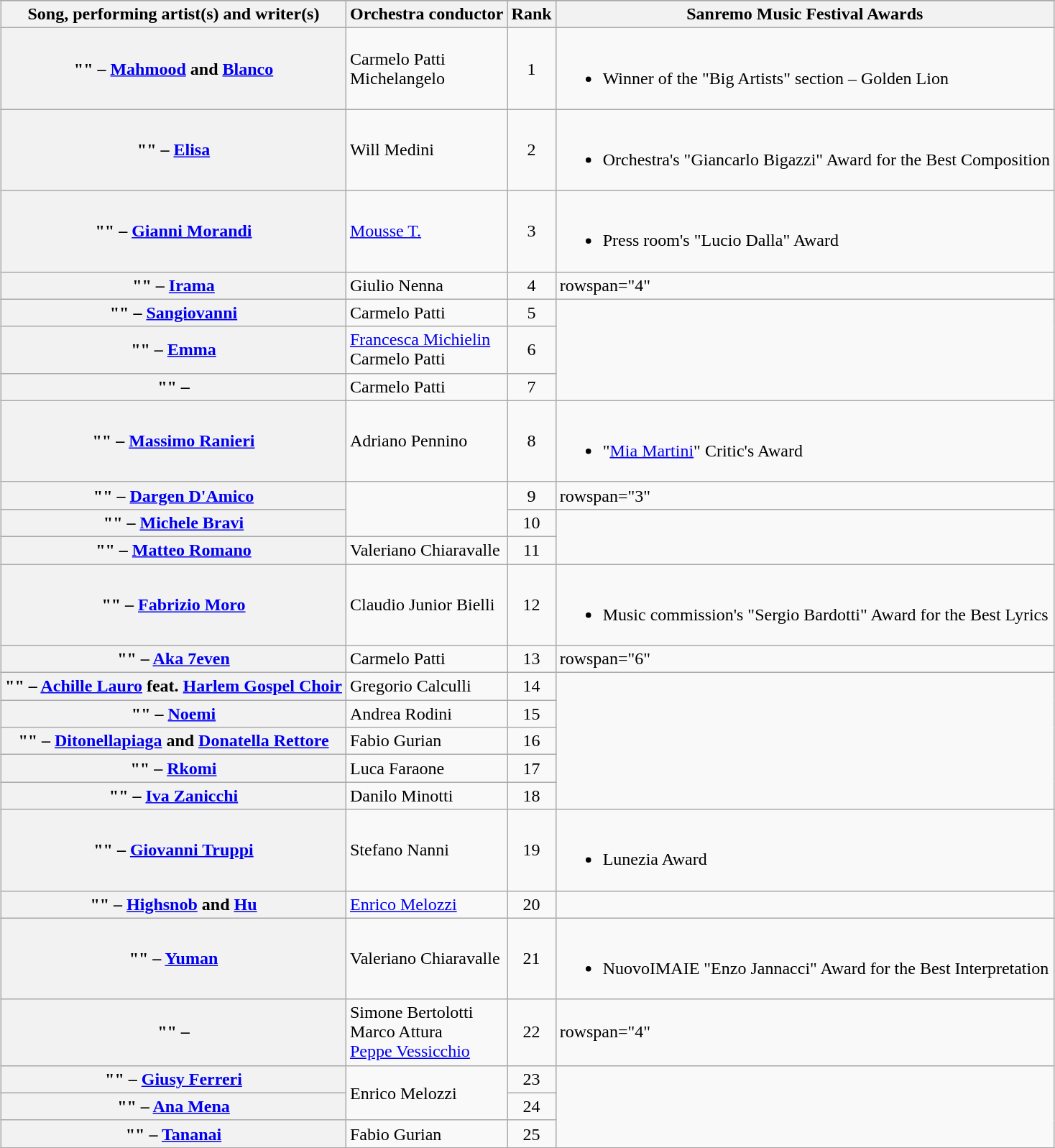<table class="plainrowheaders wikitable" style="margin: 1em auto 1em auto">
<tr>
</tr>
<tr>
<th>Song, performing artist(s) and writer(s)</th>
<th>Orchestra conductor</th>
<th>Rank</th>
<th>Sanremo Music Festival Awards</th>
</tr>
<tr>
<th scope="row">"" – <a href='#'>Mahmood</a> and <a href='#'>Blanco</a><br></th>
<td>Carmelo Patti <br>Michelangelo </td>
<td align="center">1</td>
<td><br><ul><li>Winner of the "Big Artists" section – Golden Lion</li></ul></td>
</tr>
<tr>
<th scope="row">"" – <a href='#'>Elisa</a><br></th>
<td>Will Medini</td>
<td align="center">2</td>
<td><br><ul><li>Orchestra's "Giancarlo Bigazzi" Award for the Best Composition</li></ul></td>
</tr>
<tr>
<th scope="row">"" – <a href='#'>Gianni Morandi</a><br></th>
<td><a href='#'>Mousse T.</a></td>
<td align="center">3</td>
<td><br><ul><li>Press room's "Lucio Dalla" Award</li></ul></td>
</tr>
<tr>
<th scope="row">"" – <a href='#'>Irama</a><br></th>
<td>Giulio Nenna</td>
<td align="center">4</td>
<td>rowspan="4" </td>
</tr>
<tr>
<th scope="row">"" – <a href='#'>Sangiovanni</a><br></th>
<td>Carmelo Patti</td>
<td align="center">5</td>
</tr>
<tr>
<th scope="row">"" – <a href='#'>Emma</a><br></th>
<td><a href='#'>Francesca Michielin</a> <br>Carmelo Patti </td>
<td align="center">6</td>
</tr>
<tr>
<th scope="row">"" – <br></th>
<td>Carmelo Patti</td>
<td align="center">7</td>
</tr>
<tr>
<th scope="row">"" – <a href='#'>Massimo Ranieri</a><br></th>
<td>Adriano Pennino</td>
<td align="center">8</td>
<td><br><ul><li>"<a href='#'>Mia Martini</a>" Critic's Award</li></ul></td>
</tr>
<tr>
<th scope="row">"" – <a href='#'>Dargen D'Amico</a><br></th>
<td rowspan="2"></td>
<td align="center">9</td>
<td>rowspan="3" </td>
</tr>
<tr>
<th scope="row">"" – <a href='#'>Michele Bravi</a><br></th>
<td align="center">10</td>
</tr>
<tr>
<th scope="row">"" – <a href='#'>Matteo Romano</a><br></th>
<td>Valeriano Chiaravalle</td>
<td align="center">11</td>
</tr>
<tr>
<th scope="row">"" – <a href='#'>Fabrizio Moro</a><br></th>
<td>Claudio Junior Bielli</td>
<td align="center">12</td>
<td><br><ul><li>Music commission's "Sergio Bardotti" Award for the Best Lyrics</li></ul></td>
</tr>
<tr>
<th scope="row">"" – <a href='#'>Aka 7even</a><br></th>
<td>Carmelo Patti</td>
<td align="center">13</td>
<td>rowspan="6" </td>
</tr>
<tr>
<th scope="row">"" – <a href='#'>Achille Lauro</a> feat. <a href='#'>Harlem Gospel Choir</a><br></th>
<td>Gregorio Calculli</td>
<td align="center">14</td>
</tr>
<tr>
<th scope="row">"" – <a href='#'>Noemi</a><br></th>
<td>Andrea Rodini</td>
<td align="center">15</td>
</tr>
<tr>
<th scope="row">"" – <a href='#'>Ditonellapiaga</a> and <a href='#'>Donatella Rettore</a><br></th>
<td>Fabio Gurian</td>
<td align="center">16</td>
</tr>
<tr>
<th scope="row">"" – <a href='#'>Rkomi</a><br></th>
<td>Luca Faraone</td>
<td align="center">17</td>
</tr>
<tr>
<th scope="row">"" – <a href='#'>Iva Zanicchi</a><br></th>
<td>Danilo Minotti</td>
<td align="center">18</td>
</tr>
<tr>
<th scope="row">"" – <a href='#'>Giovanni Truppi</a><br></th>
<td>Stefano Nanni</td>
<td align="center">19</td>
<td><br><ul><li>Lunezia Award</li></ul></td>
</tr>
<tr>
<th scope="row">"" – <a href='#'>Highsnob</a> and <a href='#'>Hu</a><br></th>
<td><a href='#'>Enrico Melozzi</a></td>
<td align="center">20</td>
<td></td>
</tr>
<tr>
<th scope="row">"" – <a href='#'>Yuman</a><br></th>
<td>Valeriano Chiaravalle</td>
<td align="center">21</td>
<td><br><ul><li>NuovoIMAIE "Enzo Jannacci" Award for the Best Interpretation</li></ul></td>
</tr>
<tr>
<th scope="row">"" – <br></th>
<td>Simone Bertolotti <br>Marco Attura <br><a href='#'>Peppe Vessicchio</a> </td>
<td align="center">22</td>
<td>rowspan="4" </td>
</tr>
<tr>
<th scope="row">"" – <a href='#'>Giusy Ferreri</a><br></th>
<td rowspan="2">Enrico Melozzi</td>
<td align="center">23</td>
</tr>
<tr>
<th scope="row">"" – <a href='#'>Ana Mena</a><br></th>
<td align="center">24</td>
</tr>
<tr>
<th scope="row">"" – <a href='#'>Tananai</a><br></th>
<td>Fabio Gurian</td>
<td align="center">25</td>
</tr>
</table>
